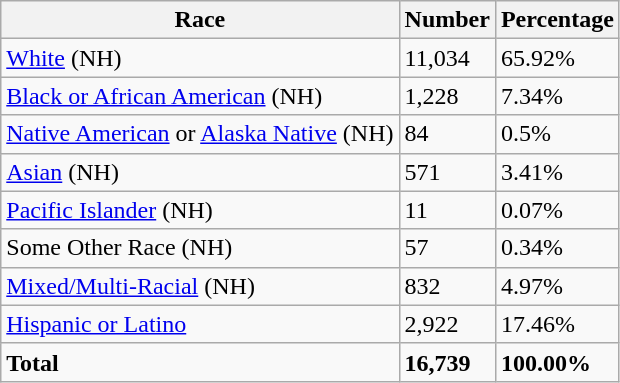<table class="wikitable">
<tr>
<th>Race</th>
<th>Number</th>
<th>Percentage</th>
</tr>
<tr>
<td><a href='#'>White</a> (NH)</td>
<td>11,034</td>
<td>65.92%</td>
</tr>
<tr>
<td><a href='#'>Black or African American</a> (NH)</td>
<td>1,228</td>
<td>7.34%</td>
</tr>
<tr>
<td><a href='#'>Native American</a> or <a href='#'>Alaska Native</a> (NH)</td>
<td>84</td>
<td>0.5%</td>
</tr>
<tr>
<td><a href='#'>Asian</a> (NH)</td>
<td>571</td>
<td>3.41%</td>
</tr>
<tr>
<td><a href='#'>Pacific Islander</a> (NH)</td>
<td>11</td>
<td>0.07%</td>
</tr>
<tr>
<td>Some Other Race (NH)</td>
<td>57</td>
<td>0.34%</td>
</tr>
<tr>
<td><a href='#'>Mixed/Multi-Racial</a> (NH)</td>
<td>832</td>
<td>4.97%</td>
</tr>
<tr>
<td><a href='#'>Hispanic or Latino</a></td>
<td>2,922</td>
<td>17.46%</td>
</tr>
<tr>
<td><strong>Total</strong></td>
<td><strong>16,739</strong></td>
<td><strong>100.00%</strong></td>
</tr>
</table>
